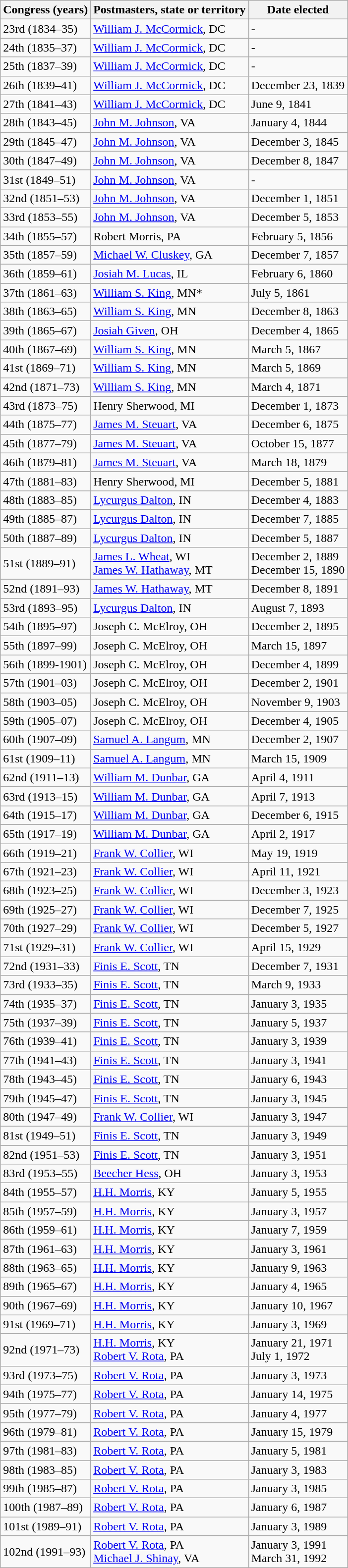<table class=wikitable>
<tr>
<th>Congress (years)</th>
<th>Postmasters, state or territory</th>
<th>Date elected</th>
</tr>
<tr>
<td>23rd (1834–35)</td>
<td><a href='#'>William J. McCormick</a>, DC</td>
<td>-</td>
</tr>
<tr>
<td>24th (1835–37)</td>
<td><a href='#'>William J. McCormick</a>, DC</td>
<td>-</td>
</tr>
<tr>
<td>25th (1837–39)</td>
<td><a href='#'>William J. McCormick</a>, DC</td>
<td>-</td>
</tr>
<tr>
<td>26th (1839–41)</td>
<td><a href='#'>William J. McCormick</a>, DC</td>
<td>December 23, 1839</td>
</tr>
<tr>
<td>27th (1841–43)</td>
<td><a href='#'>William J. McCormick</a>, DC</td>
<td>June 9, 1841</td>
</tr>
<tr>
<td>28th (1843–45)</td>
<td><a href='#'>John M. Johnson</a>, VA</td>
<td>January 4, 1844</td>
</tr>
<tr>
<td>29th (1845–47)</td>
<td><a href='#'>John M. Johnson</a>, VA</td>
<td>December 3, 1845</td>
</tr>
<tr>
<td>30th (1847–49)</td>
<td><a href='#'>John M. Johnson</a>, VA</td>
<td>December 8, 1847</td>
</tr>
<tr>
<td>31st (1849–51)</td>
<td><a href='#'>John M. Johnson</a>, VA</td>
<td>-</td>
</tr>
<tr>
<td>32nd (1851–53)</td>
<td><a href='#'>John M. Johnson</a>, VA</td>
<td>December 1, 1851</td>
</tr>
<tr>
<td>33rd (1853–55)</td>
<td><a href='#'>John M. Johnson</a>, VA</td>
<td>December 5, 1853</td>
</tr>
<tr>
<td>34th (1855–57)</td>
<td>Robert Morris, PA</td>
<td>February 5, 1856</td>
</tr>
<tr>
<td>35th (1857–59)</td>
<td><a href='#'>Michael W. Cluskey</a>, GA</td>
<td>December 7, 1857</td>
</tr>
<tr>
<td>36th (1859–61)</td>
<td><a href='#'>Josiah M. Lucas</a>, IL</td>
<td>February 6, 1860</td>
</tr>
<tr>
<td>37th (1861–63)</td>
<td><a href='#'>William S. King</a>, MN*</td>
<td>July 5, 1861</td>
</tr>
<tr>
<td>38th (1863–65)</td>
<td><a href='#'>William S. King</a>, MN</td>
<td>December 8, 1863</td>
</tr>
<tr>
<td>39th (1865–67)</td>
<td><a href='#'>Josiah Given</a>, OH</td>
<td>December 4, 1865</td>
</tr>
<tr>
<td>40th (1867–69)</td>
<td><a href='#'>William S. King</a>, MN</td>
<td>March 5, 1867</td>
</tr>
<tr>
<td>41st (1869–71)</td>
<td><a href='#'>William S. King</a>, MN</td>
<td>March 5, 1869</td>
</tr>
<tr>
<td>42nd (1871–73)</td>
<td><a href='#'>William S. King</a>, MN</td>
<td>March 4, 1871</td>
</tr>
<tr>
<td>43rd (1873–75)</td>
<td>Henry Sherwood, MI</td>
<td>December 1, 1873</td>
</tr>
<tr>
<td>44th (1875–77)</td>
<td><a href='#'>James M. Steuart</a>, VA</td>
<td>December 6, 1875</td>
</tr>
<tr>
<td>45th (1877–79)</td>
<td><a href='#'>James M. Steuart</a>, VA</td>
<td>October 15, 1877</td>
</tr>
<tr>
<td>46th (1879–81)</td>
<td><a href='#'>James M. Steuart</a>, VA</td>
<td>March 18, 1879</td>
</tr>
<tr>
<td>47th (1881–83)</td>
<td>Henry Sherwood, MI</td>
<td>December 5, 1881</td>
</tr>
<tr>
<td>48th (1883–85)</td>
<td><a href='#'>Lycurgus Dalton</a>, IN</td>
<td>December 4, 1883</td>
</tr>
<tr>
<td>49th (1885–87)</td>
<td><a href='#'>Lycurgus Dalton</a>, IN</td>
<td>December 7, 1885</td>
</tr>
<tr>
<td>50th (1887–89)</td>
<td><a href='#'>Lycurgus Dalton</a>, IN</td>
<td>December 5, 1887</td>
</tr>
<tr>
<td>51st (1889–91)</td>
<td><a href='#'>James L. Wheat</a>, WI<br><a href='#'>James W. Hathaway</a>, MT</td>
<td>December 2, 1889<br>December 15, 1890</td>
</tr>
<tr>
<td>52nd (1891–93)</td>
<td><a href='#'>James W. Hathaway</a>, MT</td>
<td>December 8, 1891</td>
</tr>
<tr>
<td>53rd (1893–95)</td>
<td><a href='#'>Lycurgus Dalton</a>, IN</td>
<td>August 7, 1893</td>
</tr>
<tr>
<td>54th (1895–97)</td>
<td>Joseph C. McElroy, OH</td>
<td>December 2, 1895</td>
</tr>
<tr>
<td>55th (1897–99)</td>
<td>Joseph C. McElroy, OH</td>
<td>March 15, 1897</td>
</tr>
<tr>
<td>56th (1899-1901)</td>
<td>Joseph C. McElroy, OH</td>
<td>December 4, 1899</td>
</tr>
<tr>
<td>57th (1901–03)</td>
<td>Joseph C. McElroy, OH</td>
<td>December 2, 1901</td>
</tr>
<tr>
<td>58th (1903–05)</td>
<td>Joseph C. McElroy, OH</td>
<td>November 9, 1903</td>
</tr>
<tr>
<td>59th (1905–07)</td>
<td>Joseph C. McElroy, OH</td>
<td>December 4, 1905</td>
</tr>
<tr>
<td>60th (1907–09)</td>
<td><a href='#'>Samuel A. Langum</a>, MN</td>
<td>December 2, 1907</td>
</tr>
<tr>
<td>61st (1909–11)</td>
<td><a href='#'>Samuel A. Langum</a>, MN</td>
<td>March 15, 1909</td>
</tr>
<tr>
<td>62nd (1911–13)</td>
<td><a href='#'>William M. Dunbar</a>, GA</td>
<td>April 4, 1911</td>
</tr>
<tr>
<td>63rd (1913–15)</td>
<td><a href='#'>William M. Dunbar</a>, GA</td>
<td>April 7, 1913</td>
</tr>
<tr>
<td>64th (1915–17)</td>
<td><a href='#'>William M. Dunbar</a>, GA</td>
<td>December 6, 1915</td>
</tr>
<tr>
<td>65th (1917–19)</td>
<td><a href='#'>William M. Dunbar</a>, GA</td>
<td>April 2, 1917</td>
</tr>
<tr>
<td>66th (1919–21)</td>
<td><a href='#'>Frank W. Collier</a>, WI</td>
<td>May 19, 1919</td>
</tr>
<tr>
<td>67th (1921–23)</td>
<td><a href='#'>Frank W. Collier</a>, WI</td>
<td>April 11, 1921</td>
</tr>
<tr>
<td>68th (1923–25)</td>
<td><a href='#'>Frank W. Collier</a>, WI</td>
<td>December 3, 1923</td>
</tr>
<tr>
<td>69th (1925–27)</td>
<td><a href='#'>Frank W. Collier</a>, WI</td>
<td>December 7, 1925</td>
</tr>
<tr>
<td>70th (1927–29)</td>
<td><a href='#'>Frank W. Collier</a>, WI</td>
<td>December 5, 1927</td>
</tr>
<tr>
<td>71st (1929–31)</td>
<td><a href='#'>Frank W. Collier</a>, WI</td>
<td>April 15, 1929</td>
</tr>
<tr>
<td>72nd (1931–33)</td>
<td><a href='#'>Finis E. Scott</a>, TN</td>
<td>December 7, 1931</td>
</tr>
<tr>
<td>73rd (1933–35)</td>
<td><a href='#'>Finis E. Scott</a>, TN</td>
<td>March 9, 1933</td>
</tr>
<tr>
<td>74th (1935–37)</td>
<td><a href='#'>Finis E. Scott</a>, TN</td>
<td>January 3, 1935</td>
</tr>
<tr>
<td>75th (1937–39)</td>
<td><a href='#'>Finis E. Scott</a>, TN</td>
<td>January 5, 1937</td>
</tr>
<tr>
<td>76th (1939–41)</td>
<td><a href='#'>Finis E. Scott</a>, TN</td>
<td>January 3, 1939</td>
</tr>
<tr>
<td>77th (1941–43)</td>
<td><a href='#'>Finis E. Scott</a>, TN</td>
<td>January 3, 1941</td>
</tr>
<tr>
<td>78th (1943–45)</td>
<td><a href='#'>Finis E. Scott</a>, TN</td>
<td>January 6, 1943</td>
</tr>
<tr>
<td>79th (1945–47)</td>
<td><a href='#'>Finis E. Scott</a>, TN</td>
<td>January 3, 1945</td>
</tr>
<tr>
<td>80th (1947–49)</td>
<td><a href='#'>Frank W. Collier</a>, WI</td>
<td>January 3, 1947</td>
</tr>
<tr>
<td>81st (1949–51)</td>
<td><a href='#'>Finis E. Scott</a>, TN</td>
<td>January 3, 1949</td>
</tr>
<tr>
<td>82nd (1951–53)</td>
<td><a href='#'>Finis E. Scott</a>, TN</td>
<td>January 3, 1951</td>
</tr>
<tr>
<td>83rd (1953–55)</td>
<td><a href='#'>Beecher Hess</a>, OH</td>
<td>January 3, 1953</td>
</tr>
<tr>
<td>84th (1955–57)</td>
<td><a href='#'>H.H. Morris</a>, KY</td>
<td>January 5, 1955</td>
</tr>
<tr>
<td>85th (1957–59)</td>
<td><a href='#'>H.H. Morris</a>, KY</td>
<td>January 3, 1957</td>
</tr>
<tr>
<td>86th (1959–61)</td>
<td><a href='#'>H.H. Morris</a>, KY</td>
<td>January 7, 1959</td>
</tr>
<tr>
<td>87th (1961–63)</td>
<td><a href='#'>H.H. Morris</a>, KY</td>
<td>January 3, 1961</td>
</tr>
<tr>
<td>88th (1963–65)</td>
<td><a href='#'>H.H. Morris</a>, KY</td>
<td>January 9, 1963</td>
</tr>
<tr>
<td>89th (1965–67)</td>
<td><a href='#'>H.H. Morris</a>, KY</td>
<td>January 4, 1965</td>
</tr>
<tr>
<td>90th (1967–69)</td>
<td><a href='#'>H.H. Morris</a>, KY</td>
<td>January 10, 1967</td>
</tr>
<tr>
<td>91st (1969–71)</td>
<td><a href='#'>H.H. Morris</a>, KY</td>
<td>January 3, 1969</td>
</tr>
<tr>
<td>92nd (1971–73)</td>
<td><a href='#'>H.H. Morris</a>, KY<br><a href='#'>Robert V. Rota</a>, PA</td>
<td>January 21, 1971 <br>July 1, 1972</td>
</tr>
<tr>
<td>93rd (1973–75)</td>
<td><a href='#'>Robert V. Rota</a>, PA</td>
<td>January 3, 1973</td>
</tr>
<tr>
<td>94th (1975–77)</td>
<td><a href='#'>Robert V. Rota</a>, PA</td>
<td>January 14, 1975</td>
</tr>
<tr>
<td>95th (1977–79)</td>
<td><a href='#'>Robert V. Rota</a>, PA</td>
<td>January 4, 1977</td>
</tr>
<tr>
<td>96th (1979–81)</td>
<td><a href='#'>Robert V. Rota</a>, PA</td>
<td>January 15, 1979</td>
</tr>
<tr>
<td>97th (1981–83)</td>
<td><a href='#'>Robert V. Rota</a>, PA</td>
<td>January 5, 1981</td>
</tr>
<tr>
<td>98th (1983–85)</td>
<td><a href='#'>Robert V. Rota</a>, PA</td>
<td>January 3, 1983</td>
</tr>
<tr>
<td>99th (1985–87)</td>
<td><a href='#'>Robert V. Rota</a>, PA</td>
<td>January 3, 1985</td>
</tr>
<tr>
<td>100th (1987–89)</td>
<td><a href='#'>Robert V. Rota</a>, PA</td>
<td>January 6, 1987</td>
</tr>
<tr>
<td>101st (1989–91)</td>
<td><a href='#'>Robert V. Rota</a>, PA</td>
<td>January 3, 1989</td>
</tr>
<tr>
<td>102nd (1991–93)</td>
<td><a href='#'>Robert V. Rota</a>, PA<br><a href='#'>Michael J. Shinay</a>, VA</td>
<td>January 3, 1991<br>March 31, 1992</td>
</tr>
</table>
